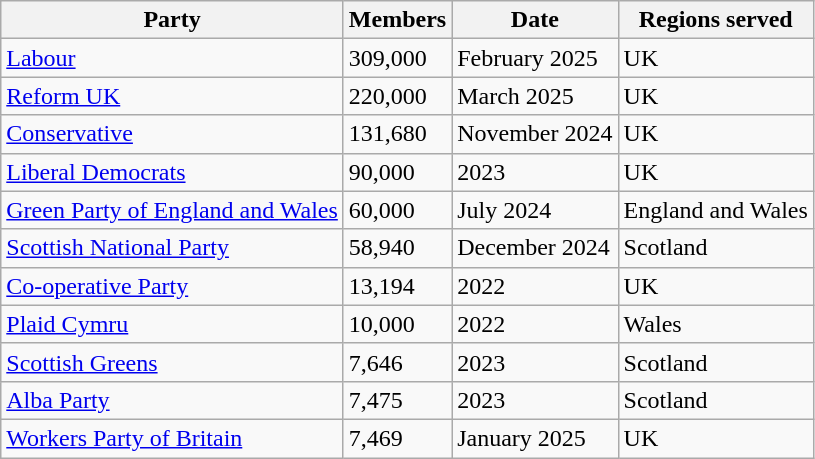<table class="wikitable" style="text-align:left">
<tr>
<th>Party</th>
<th>Members</th>
<th>Date</th>
<th>Regions served</th>
</tr>
<tr>
<td><a href='#'>Labour</a></td>
<td>309,000</td>
<td>February 2025</td>
<td>UK</td>
</tr>
<tr>
<td><a href='#'>Reform UK</a></td>
<td>220,000</td>
<td>March 2025</td>
<td>UK</td>
</tr>
<tr>
<td><a href='#'>Conservative</a></td>
<td>131,680</td>
<td>November 2024</td>
<td>UK</td>
</tr>
<tr>
<td><a href='#'>Liberal Democrats</a></td>
<td>90,000</td>
<td>2023</td>
<td>UK</td>
</tr>
<tr>
<td><a href='#'>Green Party of England and Wales</a></td>
<td>60,000</td>
<td>July 2024</td>
<td>England and Wales</td>
</tr>
<tr>
<td><a href='#'>Scottish National Party</a></td>
<td>58,940</td>
<td>December 2024</td>
<td>Scotland</td>
</tr>
<tr>
<td><a href='#'>Co-operative Party</a></td>
<td>13,194</td>
<td>2022</td>
<td>UK</td>
</tr>
<tr>
<td><a href='#'>Plaid Cymru</a></td>
<td>10,000</td>
<td>2022</td>
<td>Wales</td>
</tr>
<tr>
<td><a href='#'>Scottish Greens</a></td>
<td>7,646</td>
<td>2023</td>
<td>Scotland</td>
</tr>
<tr>
<td><a href='#'>Alba Party</a></td>
<td>7,475</td>
<td>2023</td>
<td>Scotland</td>
</tr>
<tr>
<td><a href='#'>Workers Party of Britain</a></td>
<td>7,469</td>
<td>January 2025</td>
<td>UK</td>
</tr>
</table>
